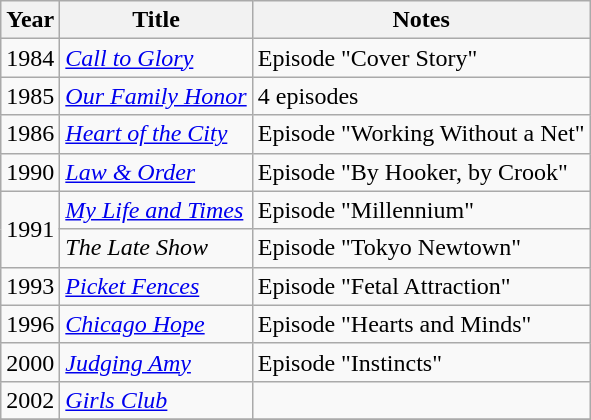<table class="wikitable">
<tr>
<th>Year</th>
<th>Title</th>
<th>Notes</th>
</tr>
<tr>
<td>1984</td>
<td><em><a href='#'>Call to Glory</a></em></td>
<td>Episode "Cover Story"</td>
</tr>
<tr>
<td>1985</td>
<td><em><a href='#'>Our Family Honor</a></em></td>
<td>4 episodes</td>
</tr>
<tr>
<td>1986</td>
<td><em><a href='#'>Heart of the City</a></em></td>
<td>Episode "Working Without a Net"</td>
</tr>
<tr>
<td>1990</td>
<td><em><a href='#'>Law & Order</a></em></td>
<td>Episode "By Hooker, by Crook"</td>
</tr>
<tr>
<td rowspan="2">1991</td>
<td><em><a href='#'>My Life and Times</a></em></td>
<td>Episode "Millennium"</td>
</tr>
<tr>
<td><em>The Late Show</em></td>
<td>Episode "Tokyo Newtown"</td>
</tr>
<tr>
<td>1993</td>
<td><em><a href='#'>Picket Fences</a></em></td>
<td>Episode "Fetal Attraction"</td>
</tr>
<tr>
<td>1996</td>
<td><em><a href='#'>Chicago Hope</a></em></td>
<td>Episode "Hearts and Minds"</td>
</tr>
<tr>
<td>2000</td>
<td><em><a href='#'>Judging Amy</a></em></td>
<td>Episode "Instincts"</td>
</tr>
<tr>
<td>2002</td>
<td><em><a href='#'>Girls Club</a></em></td>
<td></td>
</tr>
<tr>
</tr>
</table>
